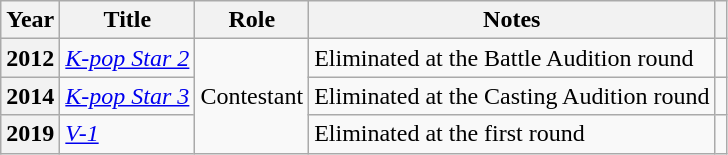<table class="wikitable sortable plainrowheaders">
<tr>
<th scope="col">Year</th>
<th scope="col">Title</th>
<th scope="col">Role</th>
<th scope="col" class="unsortable">Notes</th>
<th scope="col" class="unsortable"></th>
</tr>
<tr>
<th scope="row">2012</th>
<td><em><a href='#'>K-pop Star 2</a></em></td>
<td rowspan="3">Contestant</td>
<td>Eliminated at the Battle Audition round</td>
<td></td>
</tr>
<tr>
<th scope="row">2014</th>
<td><em><a href='#'>K-pop Star 3</a></em></td>
<td>Eliminated at the Casting Audition round</td>
<td></td>
</tr>
<tr>
<th scope="row">2019</th>
<td><em><a href='#'>V-1</a></em></td>
<td>Eliminated at the first round</td>
<td></td>
</tr>
</table>
